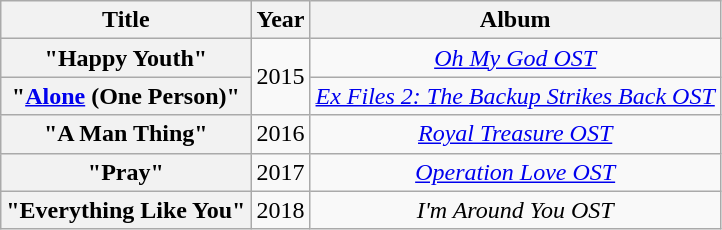<table class="wikitable plainrowheaders" style="text-align:center;">
<tr>
<th scope="col">Title</th>
<th scope="col">Year</th>
<th scope="col">Album</th>
</tr>
<tr>
<th scope="row">"Happy Youth" </th>
<td rowspan="2">2015</td>
<td><em><a href='#'>Oh My God OST</a></em></td>
</tr>
<tr>
<th scope="row">"<a href='#'>Alone</a> (One Person)"</th>
<td><em><a href='#'>Ex Files 2: The Backup Strikes Back OST</a></em></td>
</tr>
<tr>
<th scope="row">"A Man Thing" </th>
<td>2016</td>
<td><em><a href='#'>Royal Treasure OST</a></em></td>
</tr>
<tr>
<th scope="row">"Pray"</th>
<td>2017</td>
<td><a href='#'><em>Operation Love OST</em></a></td>
</tr>
<tr>
<th scope="row">"Everything Like You"</th>
<td>2018</td>
<td><em>I'm Around You OST</em></td>
</tr>
</table>
